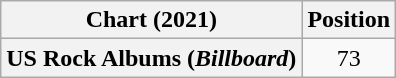<table class="wikitable sortable plainrowheaders">
<tr>
<th scope="col">Chart (2021)</th>
<th scope="col">Position</th>
</tr>
<tr>
<th scope="row">US Rock Albums (<em>Billboard</em>)</th>
<td align="center">73</td>
</tr>
</table>
